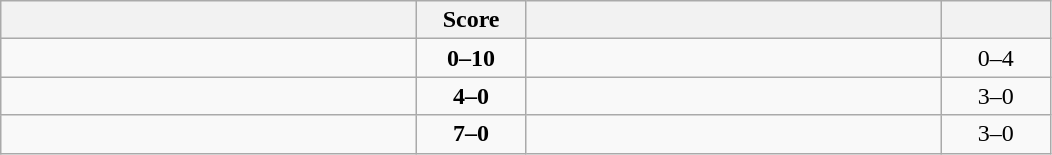<table class="wikitable" style="text-align: center; ">
<tr>
<th align="right" width="270"></th>
<th width="65">Score</th>
<th align="left" width="270"></th>
<th width="65"></th>
</tr>
<tr>
<td align="left"></td>
<td><strong>0–10</strong></td>
<td align="left"><strong></strong></td>
<td>0–4 <strong></strong></td>
</tr>
<tr>
<td align="left"><strong></strong></td>
<td><strong>4–0</strong></td>
<td align="left"></td>
<td>3–0 <strong></strong></td>
</tr>
<tr>
<td align="left"><strong></strong></td>
<td><strong>7–0 </strong></td>
<td align="left"></td>
<td>3–0 <strong></strong></td>
</tr>
</table>
